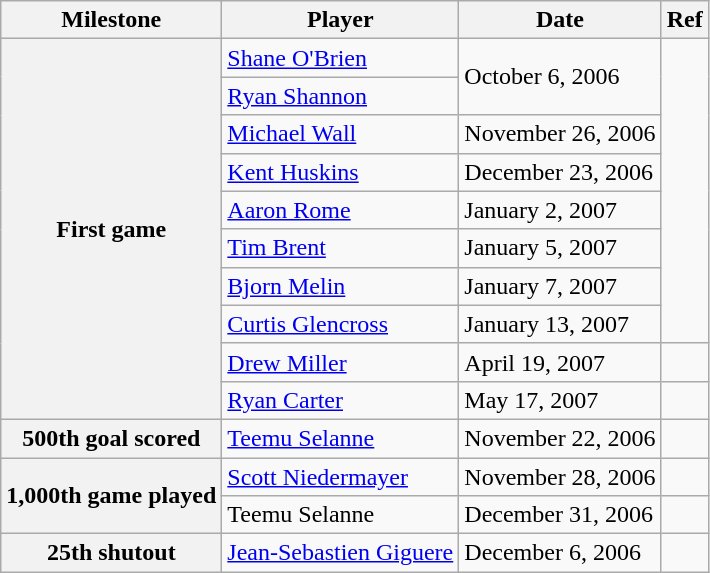<table class="wikitable">
<tr>
<th scope="col">Milestone</th>
<th scope="col">Player</th>
<th scope="col">Date</th>
<th scope="col">Ref</th>
</tr>
<tr>
<th rowspan=10>First game</th>
<td><a href='#'>Shane O'Brien</a></td>
<td rowspan=2>October 6, 2006</td>
<td rowspan=8></td>
</tr>
<tr>
<td><a href='#'>Ryan Shannon</a></td>
</tr>
<tr>
<td><a href='#'>Michael Wall</a></td>
<td>November 26, 2006</td>
</tr>
<tr>
<td><a href='#'>Kent Huskins</a></td>
<td>December 23, 2006</td>
</tr>
<tr>
<td><a href='#'>Aaron Rome</a></td>
<td>January 2, 2007</td>
</tr>
<tr>
<td><a href='#'>Tim Brent</a></td>
<td>January 5, 2007</td>
</tr>
<tr>
<td><a href='#'>Bjorn Melin</a></td>
<td>January 7, 2007</td>
</tr>
<tr>
<td><a href='#'>Curtis Glencross</a></td>
<td>January 13, 2007</td>
</tr>
<tr>
<td><a href='#'>Drew Miller</a></td>
<td>April 19, 2007</td>
<td></td>
</tr>
<tr>
<td><a href='#'>Ryan Carter</a></td>
<td>May 17, 2007</td>
<td></td>
</tr>
<tr>
<th>500th goal scored</th>
<td><a href='#'>Teemu Selanne</a></td>
<td>November 22, 2006</td>
<td></td>
</tr>
<tr>
<th rowspan=2>1,000th game played</th>
<td><a href='#'>Scott Niedermayer</a></td>
<td>November 28, 2006</td>
<td></td>
</tr>
<tr>
<td>Teemu Selanne</td>
<td>December 31, 2006</td>
<td></td>
</tr>
<tr>
<th>25th shutout</th>
<td><a href='#'>Jean-Sebastien Giguere</a></td>
<td>December 6, 2006</td>
<td></td>
</tr>
</table>
